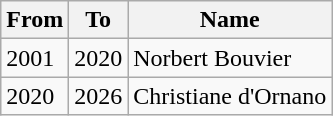<table class="wikitable">
<tr>
<th>From</th>
<th>To</th>
<th>Name</th>
</tr>
<tr>
<td>2001</td>
<td>2020</td>
<td>Norbert Bouvier</td>
</tr>
<tr>
<td>2020</td>
<td>2026</td>
<td>Christiane d'Ornano</td>
</tr>
</table>
